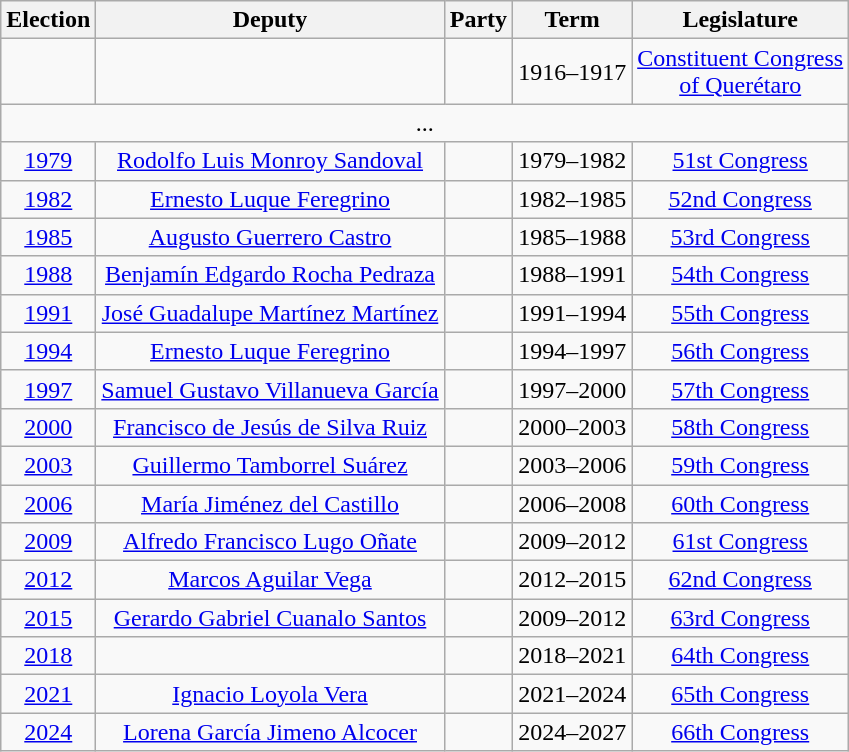<table class="wikitable sortable" style="text-align: center">
<tr>
<th>Election</th>
<th class="unsortable">Deputy</th>
<th class="unsortable">Party</th>
<th class="unsortable">Term</th>
<th class="unsortable">Legislature</th>
</tr>
<tr>
<td></td>
<td></td>
<td></td>
<td>1916–1917</td>
<td><a href='#'>Constituent Congress<br>of Querétaro</a></td>
</tr>
<tr>
<td colspan=6> ...</td>
</tr>
<tr>
<td><a href='#'>1979</a></td>
<td><a href='#'>Rodolfo Luis Monroy Sandoval</a></td>
<td></td>
<td>1979–1982</td>
<td><a href='#'>51st Congress</a></td>
</tr>
<tr>
<td><a href='#'>1982</a></td>
<td><a href='#'>Ernesto Luque Feregrino</a></td>
<td></td>
<td>1982–1985</td>
<td><a href='#'>52nd Congress</a></td>
</tr>
<tr>
<td><a href='#'>1985</a></td>
<td><a href='#'>Augusto Guerrero Castro</a></td>
<td></td>
<td>1985–1988</td>
<td><a href='#'>53rd Congress</a></td>
</tr>
<tr>
<td><a href='#'>1988</a></td>
<td><a href='#'>Benjamín Edgardo Rocha Pedraza</a></td>
<td></td>
<td>1988–1991</td>
<td><a href='#'>54th Congress</a></td>
</tr>
<tr>
<td><a href='#'>1991</a></td>
<td><a href='#'>José Guadalupe Martínez Martínez</a></td>
<td></td>
<td>1991–1994</td>
<td><a href='#'>55th Congress</a></td>
</tr>
<tr>
<td><a href='#'>1994</a></td>
<td><a href='#'>Ernesto Luque Feregrino</a></td>
<td></td>
<td>1994–1997</td>
<td><a href='#'>56th Congress</a></td>
</tr>
<tr>
<td><a href='#'>1997</a></td>
<td><a href='#'>Samuel Gustavo Villanueva García</a></td>
<td></td>
<td>1997–2000</td>
<td><a href='#'>57th Congress</a></td>
</tr>
<tr>
<td><a href='#'>2000</a></td>
<td><a href='#'>Francisco de Jesús de Silva Ruiz</a></td>
<td></td>
<td>2000–2003</td>
<td><a href='#'>58th Congress</a></td>
</tr>
<tr>
<td><a href='#'>2003</a></td>
<td><a href='#'>Guillermo Tamborrel Suárez</a></td>
<td></td>
<td>2003–2006</td>
<td><a href='#'>59th Congress</a></td>
</tr>
<tr>
<td><a href='#'>2006</a></td>
<td><a href='#'>María Jiménez del Castillo</a></td>
<td></td>
<td>2006–2008</td>
<td><a href='#'>60th Congress</a></td>
</tr>
<tr>
<td><a href='#'>2009</a></td>
<td><a href='#'>Alfredo Francisco Lugo Oñate</a></td>
<td></td>
<td>2009–2012</td>
<td><a href='#'>61st Congress</a></td>
</tr>
<tr>
<td><a href='#'>2012</a></td>
<td><a href='#'>Marcos Aguilar Vega</a></td>
<td></td>
<td>2012–2015</td>
<td><a href='#'>62nd Congress</a></td>
</tr>
<tr>
<td><a href='#'>2015</a></td>
<td><a href='#'>Gerardo Gabriel Cuanalo Santos</a></td>
<td></td>
<td>2009–2012</td>
<td><a href='#'>63rd Congress</a></td>
</tr>
<tr>
<td><a href='#'>2018</a></td>
<td></td>
<td></td>
<td>2018–2021</td>
<td><a href='#'>64th Congress</a></td>
</tr>
<tr>
<td><a href='#'>2021</a></td>
<td><a href='#'>Ignacio Loyola Vera</a></td>
<td></td>
<td>2021–2024</td>
<td><a href='#'>65th Congress</a></td>
</tr>
<tr>
<td><a href='#'>2024</a></td>
<td><a href='#'>Lorena García Jimeno Alcocer</a></td>
<td></td>
<td>2024–2027</td>
<td><a href='#'>66th Congress</a></td>
</tr>
</table>
